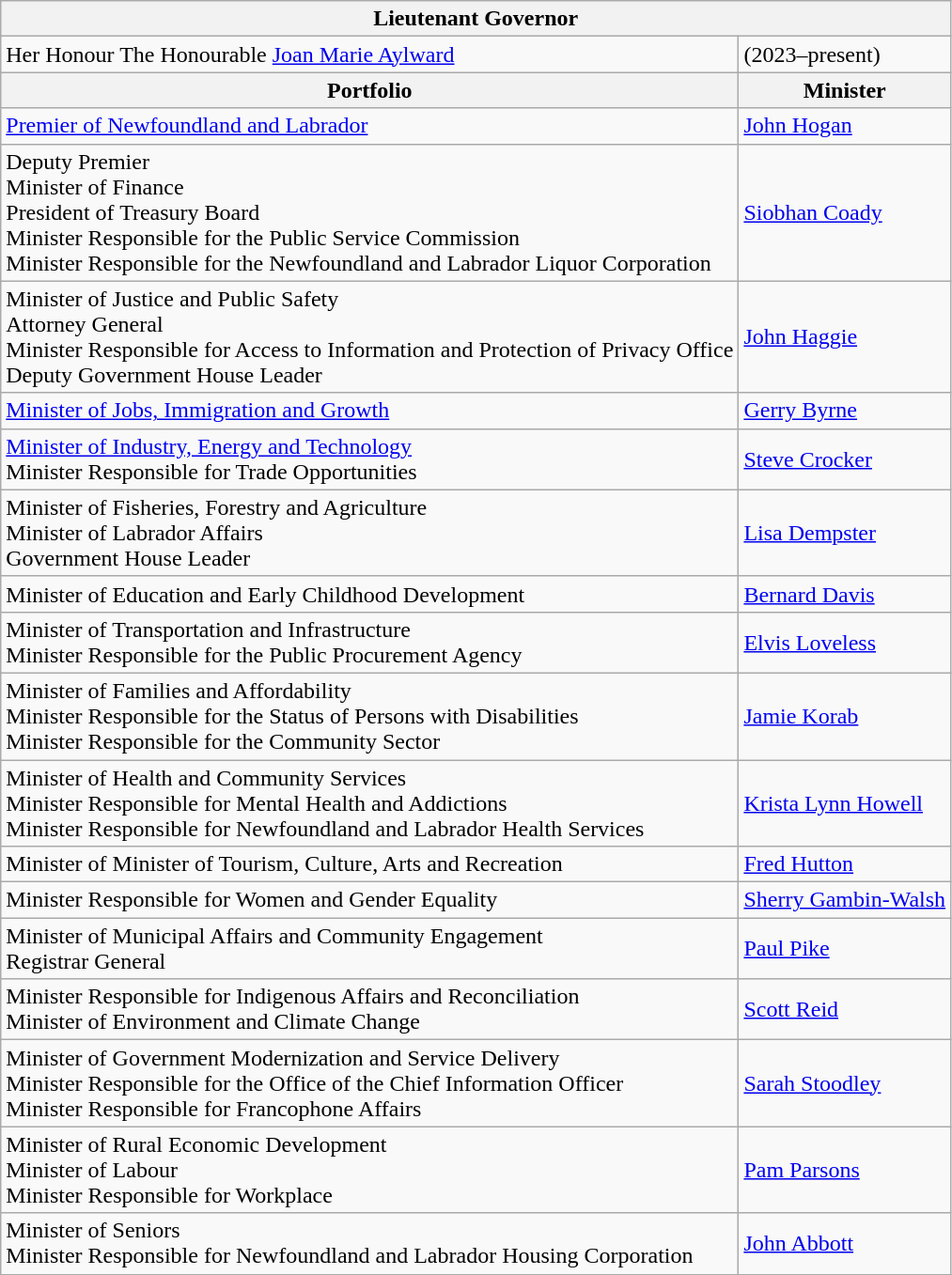<table class="wikitable">
<tr>
<th colspan=2 bgcolor="#CCCCCC">Lieutenant Governor</th>
</tr>
<tr>
<td colspan=1>Her Honour The Honourable <a href='#'>Joan Marie Aylward</a></td>
<td>(2023–present)</td>
</tr>
<tr>
<th>Portfolio</th>
<th>Minister</th>
</tr>
<tr>
<td><a href='#'>Premier of Newfoundland and Labrador</a><br></td>
<td><a href='#'> John Hogan</a></td>
</tr>
<tr>
<td>Deputy Premier<br>Minister of Finance<br>President of Treasury Board<br>Minister Responsible for the Public Service Commission<br>Minister Responsible for the Newfoundland and Labrador Liquor Corporation</td>
<td><a href='#'>Siobhan Coady</a></td>
</tr>
<tr>
<td>Minister of Justice and Public Safety<br>Attorney General<br>Minister Responsible for Access to Information and Protection of Privacy Office<br>Deputy Government House Leader</td>
<td><a href='#'>John Haggie</a></td>
</tr>
<tr>
<td><a href='#'> Minister of Jobs, Immigration and Growth</a></td>
<td><a href='#'>Gerry Byrne</a></td>
</tr>
<tr>
<td><a href='#'>Minister of Industry, Energy and Technology</a><br>Minister Responsible for Trade Opportunities</td>
<td><a href='#'>Steve Crocker</a></td>
</tr>
<tr>
<td>Minister of Fisheries, Forestry and Agriculture<br>Minister of Labrador Affairs<br>Government House Leader</td>
<td><a href='#'>Lisa Dempster</a></td>
</tr>
<tr>
<td>Minister of Education and Early Childhood Development</td>
<td><a href='#'>Bernard Davis</a></td>
</tr>
<tr>
<td>Minister of Transportation and Infrastructure<br>Minister Responsible for the Public Procurement Agency</td>
<td><a href='#'>Elvis Loveless</a></td>
</tr>
<tr>
<td>Minister of Families and Affordability<br>Minister Responsible for the Status of Persons with Disabilities<br>Minister Responsible for the Community Sector</td>
<td><a href='#'>Jamie Korab</a></td>
</tr>
<tr>
<td>Minister of Health and Community Services<br>Minister Responsible for Mental Health and Addictions<br>Minister Responsible for Newfoundland and Labrador Health Services</td>
<td><a href='#'> Krista Lynn Howell</a></td>
</tr>
<tr>
<td>Minister of Minister of Tourism, Culture, Arts and Recreation</td>
<td><a href='#'>Fred Hutton</a></td>
</tr>
<tr>
<td>Minister Responsible for Women and Gender Equality</td>
<td><a href='#'>Sherry Gambin-Walsh</a></td>
</tr>
<tr>
<td>Minister of Municipal Affairs and Community Engagement<br>Registrar General</td>
<td><a href='#'>Paul Pike</a></td>
</tr>
<tr>
<td>Minister Responsible for Indigenous Affairs and Reconciliation<br>Minister of Environment and Climate Change</td>
<td><a href='#'>Scott Reid</a></td>
</tr>
<tr>
<td>Minister of Government Modernization and Service Delivery<br>Minister Responsible for the Office of the Chief Information Officer<br>Minister Responsible for Francophone Affairs</td>
<td><a href='#'>Sarah Stoodley</a></td>
</tr>
<tr>
<td>Minister of Rural Economic Development<br>Minister of Labour<br>Minister Responsible for Workplace</td>
<td><a href='#'>Pam Parsons</a></td>
</tr>
<tr>
<td>Minister of Seniors<br>Minister Responsible for Newfoundland and Labrador Housing Corporation</td>
<td><a href='#'> John Abbott</a></td>
</tr>
<tr>
</tr>
</table>
